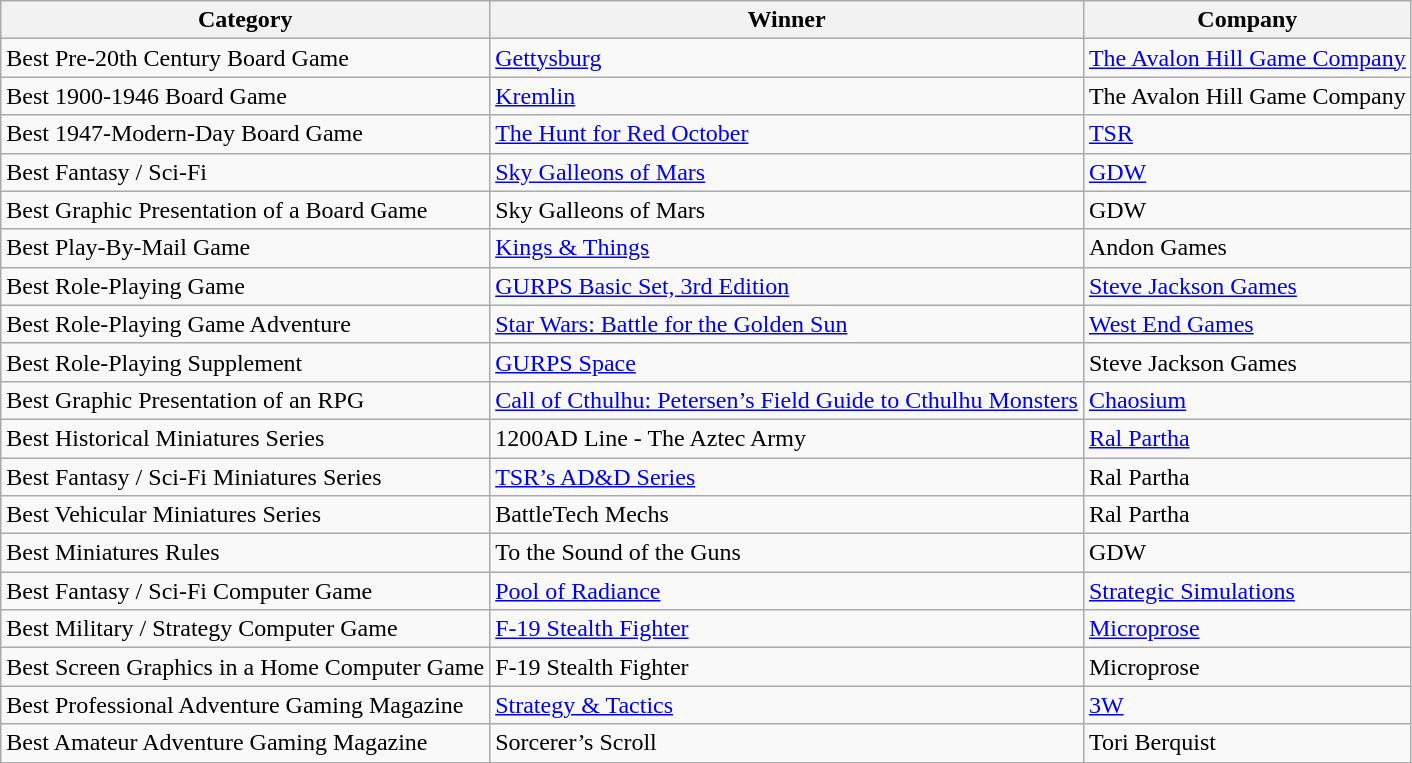<table class="wikitable">
<tr>
<th>Category</th>
<th>Winner</th>
<th>Company</th>
</tr>
<tr>
<td>Best Pre-20th Century Board Game</td>
<td><a href='#'>Gettysburg</a></td>
<td><a href='#'>The Avalon Hill Game Company</a></td>
</tr>
<tr>
<td>Best 1900-1946 Board Game</td>
<td><a href='#'>Kremlin</a></td>
<td>The Avalon Hill Game Company</td>
</tr>
<tr>
<td>Best 1947-Modern-Day Board Game</td>
<td><a href='#'>The Hunt for Red October</a></td>
<td><a href='#'>TSR</a></td>
</tr>
<tr>
<td>Best Fantasy / Sci-Fi</td>
<td><a href='#'>Sky Galleons of Mars</a></td>
<td><a href='#'>GDW</a></td>
</tr>
<tr>
<td>Best Graphic Presentation of a Board Game</td>
<td>Sky Galleons of Mars</td>
<td>GDW</td>
</tr>
<tr>
<td>Best Play-By-Mail Game</td>
<td><a href='#'>Kings & Things</a></td>
<td>Andon Games</td>
</tr>
<tr>
<td>Best Role-Playing Game</td>
<td><a href='#'> GURPS Basic Set, 3rd Edition</a></td>
<td><a href='#'>Steve Jackson Games</a></td>
</tr>
<tr>
<td>Best Role-Playing Game Adventure</td>
<td><a href='#'>Star Wars: Battle for the Golden Sun</a></td>
<td><a href='#'>West End Games</a></td>
</tr>
<tr>
<td>Best Role-Playing Supplement</td>
<td><a href='#'>GURPS Space</a></td>
<td>Steve Jackson Games</td>
</tr>
<tr>
<td>Best Graphic Presentation of an RPG</td>
<td><a href='#'>Call of Cthulhu: Petersen’s Field Guide to Cthulhu Monsters</a></td>
<td><a href='#'>Chaosium</a></td>
</tr>
<tr>
<td>Best Historical Miniatures Series</td>
<td>1200AD Line - The Aztec Army</td>
<td><a href='#'>Ral Partha</a></td>
</tr>
<tr>
<td>Best Fantasy / Sci-Fi Miniatures Series</td>
<td><a href='#'>TSR’s AD&D Series</a></td>
<td>Ral Partha</td>
</tr>
<tr>
<td>Best Vehicular Miniatures Series</td>
<td>BattleTech Mechs</td>
<td>Ral Partha</td>
</tr>
<tr>
<td>Best Miniatures Rules</td>
<td>To the Sound of the Guns</td>
<td>GDW</td>
</tr>
<tr>
<td>Best Fantasy / Sci-Fi Computer Game</td>
<td><a href='#'>Pool of Radiance</a></td>
<td><a href='#'>Strategic Simulations</a></td>
</tr>
<tr>
<td>Best Military / Strategy Computer Game</td>
<td><a href='#'>F-19 Stealth Fighter</a></td>
<td><a href='#'>Microprose</a></td>
</tr>
<tr>
<td>Best Screen Graphics in a Home Computer Game</td>
<td>F-19 Stealth Fighter</td>
<td>Microprose</td>
</tr>
<tr>
<td>Best Professional Adventure Gaming Magazine</td>
<td><a href='#'>Strategy & Tactics</a></td>
<td><a href='#'>3W</a></td>
</tr>
<tr>
<td>Best Amateur Adventure Gaming Magazine</td>
<td>Sorcerer’s Scroll</td>
<td>Tori Berquist</td>
</tr>
<tr>
</tr>
</table>
